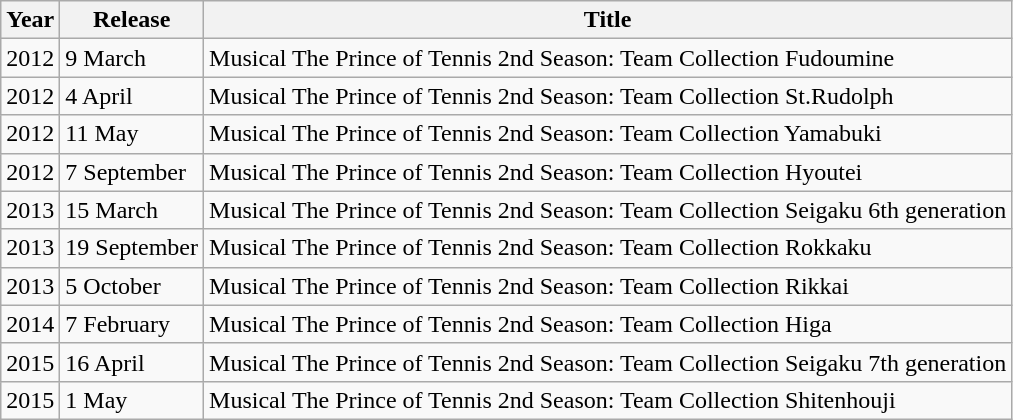<table class="wikitable">
<tr>
<th>Year</th>
<th>Release</th>
<th>Title</th>
</tr>
<tr>
<td>2012</td>
<td>9 March</td>
<td>Musical The Prince of Tennis 2nd Season: Team Collection Fudoumine</td>
</tr>
<tr>
<td>2012</td>
<td>4 April</td>
<td>Musical The Prince of Tennis 2nd Season: Team Collection St.Rudolph</td>
</tr>
<tr>
<td>2012</td>
<td>11 May</td>
<td>Musical The Prince of Tennis 2nd Season: Team Collection Yamabuki</td>
</tr>
<tr>
<td>2012</td>
<td>7 September</td>
<td>Musical The Prince of Tennis 2nd Season: Team Collection Hyoutei</td>
</tr>
<tr>
<td>2013</td>
<td>15 March</td>
<td>Musical The Prince of Tennis 2nd Season: Team Collection Seigaku 6th generation</td>
</tr>
<tr>
<td>2013</td>
<td>19 September</td>
<td>Musical The Prince of Tennis 2nd Season: Team Collection Rokkaku</td>
</tr>
<tr>
<td>2013</td>
<td>5 October</td>
<td>Musical The Prince of Tennis 2nd Season: Team Collection Rikkai</td>
</tr>
<tr>
<td>2014</td>
<td>7 February</td>
<td>Musical The Prince of Tennis 2nd Season: Team Collection Higa</td>
</tr>
<tr>
<td>2015</td>
<td>16 April</td>
<td>Musical The Prince of Tennis 2nd Season: Team Collection Seigaku 7th generation</td>
</tr>
<tr>
<td>2015</td>
<td>1 May</td>
<td>Musical The Prince of Tennis 2nd Season: Team Collection Shitenhouji</td>
</tr>
</table>
